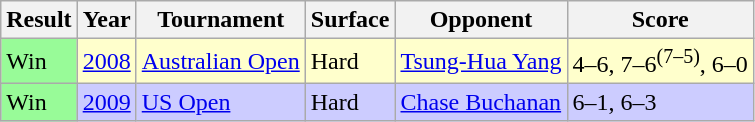<table class="sortable wikitable nowrap">
<tr>
<th>Result</th>
<th>Year</th>
<th>Tournament</th>
<th>Surface</th>
<th>Opponent</th>
<th class="unsortable">Score</th>
</tr>
<tr style="background:#ffc;">
<td style="background:#98fb98;">Win</td>
<td><a href='#'>2008</a></td>
<td><a href='#'>Australian Open</a></td>
<td>Hard</td>
<td> <a href='#'>Tsung-Hua Yang</a></td>
<td>4–6, 7–6<sup>(7–5)</sup>, 6–0</td>
</tr>
<tr style="background:#ccccff;">
<td style="background:#98fb98;">Win</td>
<td><a href='#'>2009</a></td>
<td><a href='#'>US Open</a></td>
<td>Hard</td>
<td> <a href='#'>Chase Buchanan</a></td>
<td>6–1, 6–3</td>
</tr>
</table>
